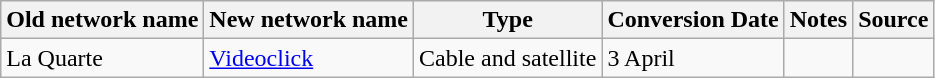<table class="wikitable">
<tr>
<th>Old network name</th>
<th>New network name</th>
<th>Type</th>
<th>Conversion Date</th>
<th>Notes</th>
<th>Source</th>
</tr>
<tr>
<td>La Quarte</td>
<td><a href='#'>Videoclick</a></td>
<td>Cable and satellite</td>
<td>3 April</td>
<td></td>
<td></td>
</tr>
</table>
